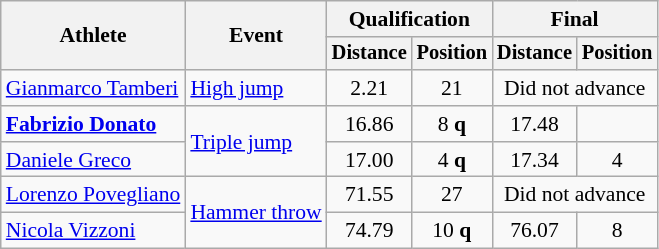<table class=wikitable style="font-size:90%">
<tr>
<th rowspan="2">Athlete</th>
<th rowspan="2">Event</th>
<th colspan="2">Qualification</th>
<th colspan="2">Final</th>
</tr>
<tr style="font-size:95%">
<th>Distance</th>
<th>Position</th>
<th>Distance</th>
<th>Position</th>
</tr>
<tr align=center>
<td align=left><a href='#'>Gianmarco Tamberi</a></td>
<td align=left><a href='#'>High jump</a></td>
<td>2.21</td>
<td>21</td>
<td colspan=2>Did not advance</td>
</tr>
<tr align=center>
<td align=left><strong><a href='#'>Fabrizio Donato</a></strong></td>
<td align=left rowspan=2><a href='#'>Triple jump</a></td>
<td>16.86</td>
<td>8 <strong>q</strong></td>
<td>17.48</td>
<td></td>
</tr>
<tr align=center>
<td align=left><a href='#'>Daniele Greco</a></td>
<td>17.00</td>
<td>4 <strong>q</strong></td>
<td>17.34</td>
<td>4</td>
</tr>
<tr align=center>
<td align=left><a href='#'>Lorenzo Povegliano</a></td>
<td align=left rowspan=2><a href='#'>Hammer throw</a></td>
<td>71.55</td>
<td>27</td>
<td colspan=2>Did not advance</td>
</tr>
<tr align=center>
<td align=left><a href='#'>Nicola Vizzoni</a></td>
<td>74.79</td>
<td>10 <strong>q</strong></td>
<td>76.07</td>
<td>8</td>
</tr>
</table>
